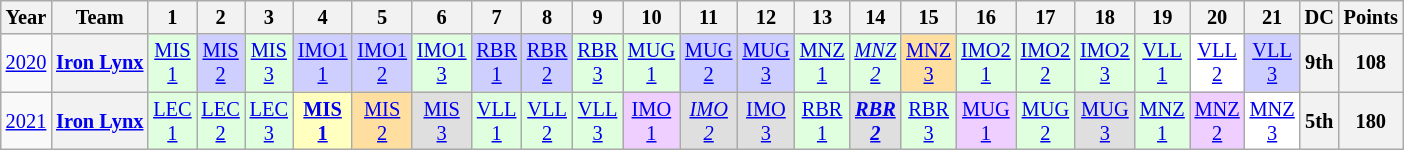<table class="wikitable" style="text-align:center; font-size:85%">
<tr>
<th>Year</th>
<th>Team</th>
<th>1</th>
<th>2</th>
<th>3</th>
<th>4</th>
<th>5</th>
<th>6</th>
<th>7</th>
<th>8</th>
<th>9</th>
<th>10</th>
<th>11</th>
<th>12</th>
<th>13</th>
<th>14</th>
<th>15</th>
<th>16</th>
<th>17</th>
<th>18</th>
<th>19</th>
<th>20</th>
<th>21</th>
<th>DC</th>
<th>Points</th>
</tr>
<tr>
<td><a href='#'>2020</a></td>
<th nowrap><a href='#'>Iron Lynx</a></th>
<td style="background:#DFFFDF;"><a href='#'>MIS<br>1</a><br></td>
<td style="background:#CFCFFF;"><a href='#'>MIS<br>2</a><br></td>
<td style="background:#DFFFDF;"><a href='#'>MIS<br>3</a><br></td>
<td style="background:#CFCFFF;"><a href='#'>IMO1<br>1</a><br></td>
<td style="background:#CFCFFF;"><a href='#'>IMO1<br>2</a><br></td>
<td style="background:#DFFFDF;"><a href='#'>IMO1<br>3</a><br></td>
<td style="background:#CFCFFF;"><a href='#'>RBR<br>1</a><br></td>
<td style="background:#CFCFFF;"><a href='#'>RBR<br>2</a><br></td>
<td style="background:#DFFFDF;"><a href='#'>RBR<br>3</a><br></td>
<td style="background:#DFFFDF;"><a href='#'>MUG<br>1</a><br></td>
<td style="background:#CFCFFF;"><a href='#'>MUG<br>2</a><br></td>
<td style="background:#CFCFFF;"><a href='#'>MUG<br>3</a><br></td>
<td style="background:#DFFFDF;"><a href='#'>MNZ<br>1</a><br></td>
<td style="background:#DFFFDF;"><em><a href='#'>MNZ<br>2</a></em><br></td>
<td style="background:#FFDF9F;"><a href='#'>MNZ<br>3</a><br></td>
<td style="background:#DFFFDF;"><a href='#'>IMO2<br>1</a><br></td>
<td style="background:#DFFFDF;"><a href='#'>IMO2<br>2</a><br></td>
<td style="background:#DFFFDF;"><a href='#'>IMO2<br>3</a><br></td>
<td style="background:#DFFFDF;"><a href='#'>VLL<br>1</a><br></td>
<td style="background:#FFFFFF;"><a href='#'>VLL<br>2</a><br></td>
<td style="background:#CFCFFF;"><a href='#'>VLL<br>3</a><br></td>
<th>9th</th>
<th>108</th>
</tr>
<tr>
<td><a href='#'>2021</a></td>
<th><a href='#'>Iron Lynx</a></th>
<td style="background:#DFFFDF;"><a href='#'>LEC<br>1</a><br></td>
<td style="background:#DFFFDF;"><a href='#'>LEC<br>2</a><br></td>
<td style="background:#DFFFDF;"><a href='#'>LEC<br>3</a><br></td>
<td style="background:#FFFFBF;"><strong><a href='#'>MIS<br>1</a></strong><br></td>
<td style="background:#FFDF9F;"><a href='#'>MIS<br>2</a><br></td>
<td style="background:#DFDFDF;"><a href='#'>MIS<br>3</a><br></td>
<td style="background:#DFFFDF;"><a href='#'>VLL<br>1</a><br></td>
<td style="background:#DFFFDF;"><a href='#'>VLL<br>2</a><br></td>
<td style="background:#DFFFDF;"><a href='#'>VLL<br>3</a><br></td>
<td style="background:#EFCFFF;"><a href='#'>IMO<br>1</a><br></td>
<td style="background:#DFDFDF;"><em><a href='#'>IMO<br>2</a></em><br></td>
<td style="background:#DFDFDF;"><a href='#'>IMO<br>3</a><br></td>
<td style="background:#DFFFDF;"><a href='#'>RBR<br>1</a><br></td>
<td style="background:#DFDFDF;"><strong><em><a href='#'>RBR<br>2</a></em></strong><br></td>
<td style="background:#DFFFDF;"><a href='#'>RBR<br>3</a><br></td>
<td style="background:#EFCFFF;"><a href='#'>MUG<br>1</a><br></td>
<td style="background:#DFFFDF;"><a href='#'>MUG<br>2</a><br></td>
<td style="background:#DFDFDF;"><a href='#'>MUG<br>3</a><br></td>
<td style="background:#DFFFDF;"><a href='#'>MNZ<br>1</a><br></td>
<td style="background:#EFCFFF;"><a href='#'>MNZ<br>2</a><br></td>
<td style="background:#FFFFFF;"><a href='#'>MNZ<br>3</a><br></td>
<th>5th</th>
<th>180</th>
</tr>
</table>
